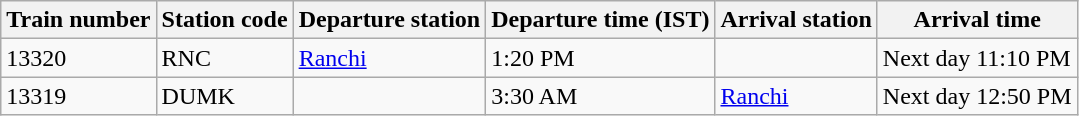<table class="wikitable">
<tr>
<th>Train number</th>
<th>Station code</th>
<th>Departure station</th>
<th>Departure time (IST)</th>
<th>Arrival station</th>
<th>Arrival time</th>
</tr>
<tr>
<td>13320</td>
<td>RNC</td>
<td><a href='#'>Ranchi</a></td>
<td>1:20 PM</td>
<td></td>
<td>Next day 11:10 PM</td>
</tr>
<tr>
<td>13319</td>
<td>DUMK</td>
<td></td>
<td>3:30 AM</td>
<td><a href='#'>Ranchi</a></td>
<td>Next day 12:50 PM</td>
</tr>
</table>
